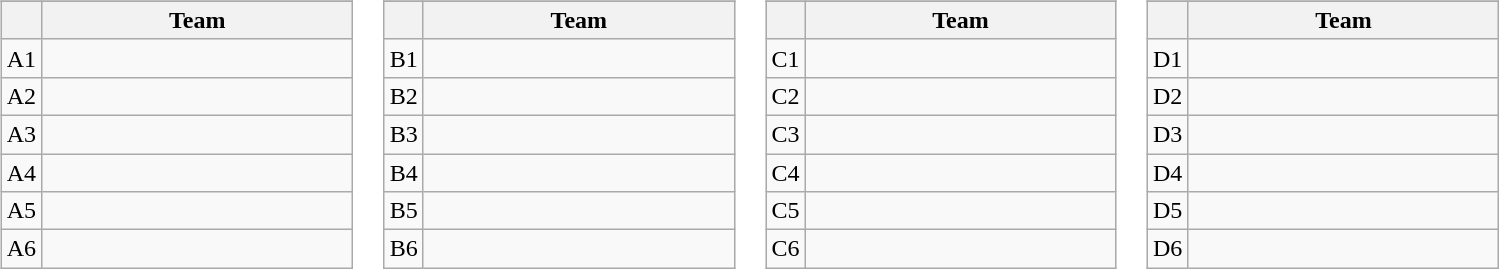<table>
<tr valign=top>
<td><br><table class="wikitable">
<tr>
</tr>
<tr>
<th></th>
<th width=200>Team</th>
</tr>
<tr>
<td align=center>A1</td>
<td></td>
</tr>
<tr>
<td align=center>A2</td>
<td></td>
</tr>
<tr>
<td align=center>A3</td>
<td></td>
</tr>
<tr>
<td align=center>A4</td>
<td></td>
</tr>
<tr>
<td align=center>A5</td>
<td></td>
</tr>
<tr>
<td align=center>A6</td>
<td></td>
</tr>
</table>
</td>
<td><br><table class="wikitable">
<tr>
</tr>
<tr>
<th></th>
<th width=200>Team</th>
</tr>
<tr>
<td align=center>B1</td>
<td></td>
</tr>
<tr>
<td align=center>B2</td>
<td></td>
</tr>
<tr>
<td align=center>B3</td>
<td></td>
</tr>
<tr>
<td align=center>B4</td>
<td></td>
</tr>
<tr>
<td align=center>B5</td>
<td></td>
</tr>
<tr>
<td align=center>B6</td>
<td></td>
</tr>
</table>
</td>
<td><br><table class="wikitable">
<tr>
</tr>
<tr>
<th></th>
<th width=200>Team</th>
</tr>
<tr>
<td align=center>C1</td>
<td></td>
</tr>
<tr>
<td align=center>C2</td>
<td></td>
</tr>
<tr>
<td align=center>C3</td>
<td></td>
</tr>
<tr>
<td align=center>C4</td>
<td></td>
</tr>
<tr>
<td align=center>C5</td>
<td></td>
</tr>
<tr>
<td align=center>C6</td>
<td></td>
</tr>
</table>
</td>
<td><br><table class="wikitable">
<tr>
</tr>
<tr>
<th></th>
<th width=200>Team</th>
</tr>
<tr>
<td align=center>D1</td>
<td></td>
</tr>
<tr>
<td align=center>D2</td>
<td></td>
</tr>
<tr>
<td align=center>D3</td>
<td></td>
</tr>
<tr>
<td align=center>D4</td>
<td></td>
</tr>
<tr>
<td align=center>D5</td>
<td></td>
</tr>
<tr>
<td align=center>D6</td>
<td></td>
</tr>
</table>
</td>
</tr>
</table>
